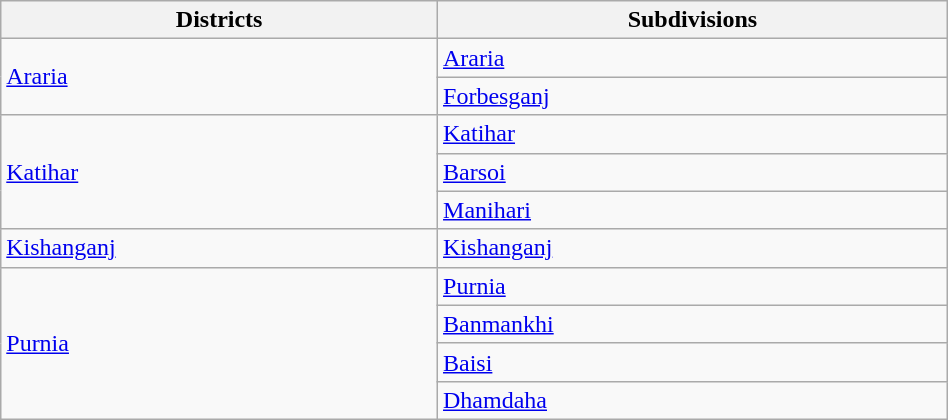<table class="wikitable sortable" width="50%">
<tr>
<th>Districts</th>
<th>Subdivisions</th>
</tr>
<tr>
<td rowspan="2"><a href='#'>Araria</a></td>
<td><a href='#'>Araria</a></td>
</tr>
<tr>
<td><a href='#'>Forbesganj</a></td>
</tr>
<tr>
<td rowspan="3"><a href='#'>Katihar</a></td>
<td><a href='#'>Katihar</a></td>
</tr>
<tr>
<td><a href='#'>Barsoi</a></td>
</tr>
<tr>
<td><a href='#'>Manihari</a></td>
</tr>
<tr>
<td><a href='#'>Kishanganj</a></td>
<td><a href='#'>Kishanganj</a></td>
</tr>
<tr>
<td rowspan="4"><a href='#'>Purnia</a></td>
<td><a href='#'>Purnia</a></td>
</tr>
<tr>
<td><a href='#'>Banmankhi</a></td>
</tr>
<tr>
<td><a href='#'>Baisi</a></td>
</tr>
<tr>
<td><a href='#'>Dhamdaha</a></td>
</tr>
</table>
